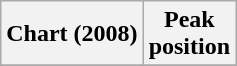<table class="wikitable plainrowheaders" style="text-align:center">
<tr>
<th scope="col">Chart (2008)</th>
<th scope="col">Peak<br>position</th>
</tr>
<tr>
</tr>
</table>
